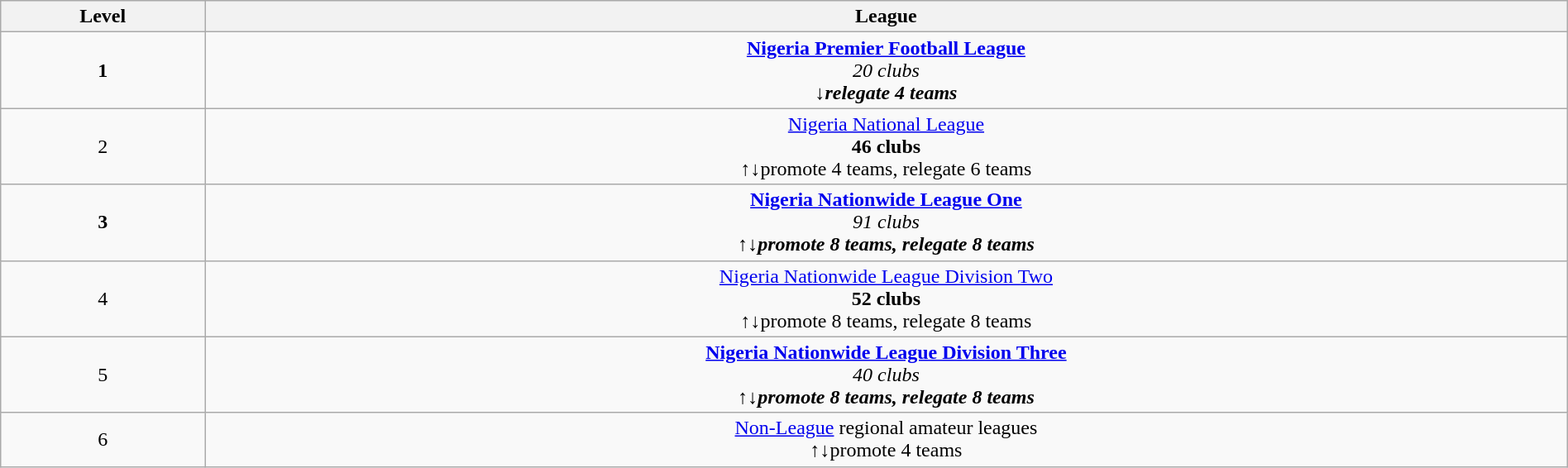<table class="wikitable" style="text-align: center;" width="100%">
<tr>
<th>Level</th>
<th>League</th>
</tr>
<tr>
<td><strong>1</strong></td>
<td><strong><a href='#'>Nigeria Premier Football League</a></strong> <br><em>20 clubs</em><br><strong><em>↓<strong>relegate 4 teams<em></td>
</tr>
<tr>
<td></strong>2<strong></td>
<td></strong><a href='#'>Nigeria National League</a><strong> <br></em>46 clubs<em><br></em></strong>↑↓</strong>promote 4 teams, relegate 6 teams</em></td>
</tr>
<tr>
<td><strong>3</strong></td>
<td><strong><a href='#'>Nigeria Nationwide League One</a></strong> <br><em>91 clubs</em><br><strong><em>↑↓<strong>promote 8 teams, relegate 8 teams<em></td>
</tr>
<tr>
<td>4</td>
<td></strong><a href='#'>Nigeria Nationwide League Division Two</a><strong><br></em>52 clubs<em><br></em></strong>↑↓</strong>promote 8 teams, relegate 8 teams</em></td>
</tr>
<tr>
<td>5</td>
<td><strong><a href='#'>Nigeria Nationwide League Division Three</a></strong><br><em>40 clubs</em><br><strong><em>↑↓<strong>promote 8 teams, relegate 8 teams<em></td>
</tr>
<tr>
<td>6</td>
<td></strong><a href='#'>Non-League</a> regional amateur leagues<br></em></strong>↑↓promote 4 teams</em></td>
</tr>
</table>
